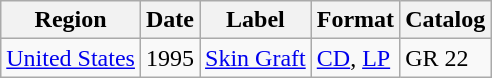<table class="wikitable">
<tr>
<th>Region</th>
<th>Date</th>
<th>Label</th>
<th>Format</th>
<th>Catalog</th>
</tr>
<tr>
<td><a href='#'>United States</a></td>
<td>1995</td>
<td><a href='#'>Skin Graft</a></td>
<td><a href='#'>CD</a>, <a href='#'>LP</a></td>
<td>GR 22</td>
</tr>
</table>
